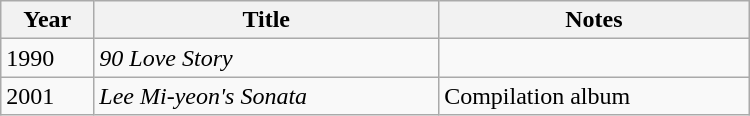<table class="wikitable" style="width:500px">
<tr>
<th scope="col">Year</th>
<th scope="col">Title</th>
<th scope="col">Notes</th>
</tr>
<tr>
<td>1990</td>
<td><em>90 Love Story</em></td>
<td></td>
</tr>
<tr>
<td>2001</td>
<td><em>Lee Mi-yeon's Sonata</em></td>
<td>Compilation album</td>
</tr>
</table>
